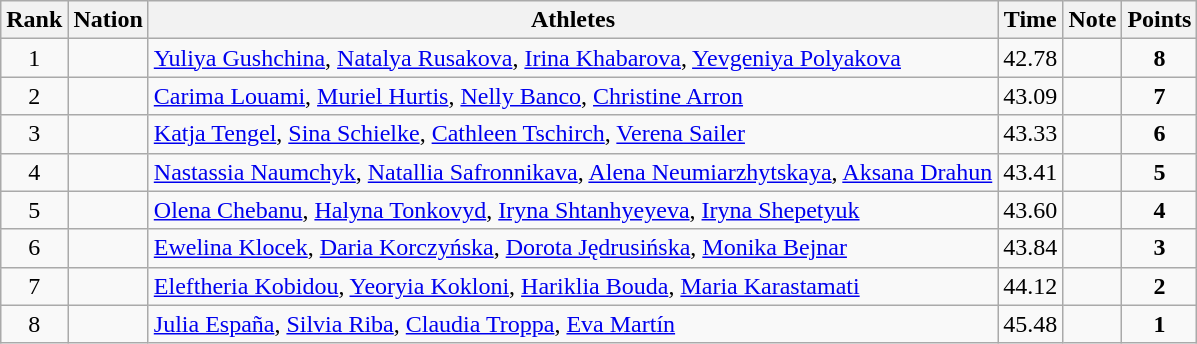<table class="wikitable sortable" style="text-align:center">
<tr>
<th>Rank</th>
<th>Nation</th>
<th>Athletes</th>
<th>Time</th>
<th>Note</th>
<th>Points</th>
</tr>
<tr>
<td>1</td>
<td align=left></td>
<td align=left><a href='#'>Yuliya Gushchina</a>, <a href='#'>Natalya Rusakova</a>, <a href='#'>Irina Khabarova</a>, <a href='#'>Yevgeniya Polyakova</a></td>
<td>42.78</td>
<td></td>
<td><strong>8</strong></td>
</tr>
<tr>
<td>2</td>
<td align=left></td>
<td align=left><a href='#'>Carima Louami</a>, <a href='#'>Muriel Hurtis</a>, <a href='#'>Nelly Banco</a>, <a href='#'>Christine Arron</a></td>
<td>43.09</td>
<td></td>
<td><strong>7</strong></td>
</tr>
<tr>
<td>3</td>
<td align=left></td>
<td align=left><a href='#'>Katja Tengel</a>, <a href='#'>Sina Schielke</a>, <a href='#'>Cathleen Tschirch</a>, <a href='#'>Verena Sailer</a></td>
<td>43.33</td>
<td></td>
<td><strong>6</strong></td>
</tr>
<tr>
<td>4</td>
<td align=left></td>
<td align=left><a href='#'>Nastassia Naumchyk</a>, <a href='#'>Natallia Safronnikava</a>, <a href='#'>Alena Neumiarzhytskaya</a>, <a href='#'>Aksana Drahun</a></td>
<td>43.41</td>
<td></td>
<td><strong>5</strong></td>
</tr>
<tr>
<td>5</td>
<td align=left></td>
<td align=left><a href='#'>Olena Chebanu</a>, <a href='#'>Halyna Tonkovyd</a>, <a href='#'>Iryna Shtanhyeyeva</a>, <a href='#'>Iryna Shepetyuk</a></td>
<td>43.60</td>
<td></td>
<td><strong>4</strong></td>
</tr>
<tr>
<td>6</td>
<td align=left></td>
<td align=left><a href='#'>Ewelina Klocek</a>, <a href='#'>Daria Korczyńska</a>, <a href='#'>Dorota Jędrusińska</a>, <a href='#'>Monika Bejnar</a></td>
<td>43.84</td>
<td></td>
<td><strong>3</strong></td>
</tr>
<tr>
<td>7</td>
<td align=left></td>
<td align=left><a href='#'>Eleftheria Kobidou</a>, <a href='#'>Yeoryia Kokloni</a>, <a href='#'>Hariklia Bouda</a>, <a href='#'>Maria Karastamati</a></td>
<td>44.12</td>
<td></td>
<td><strong>2</strong></td>
</tr>
<tr>
<td>8</td>
<td align=left></td>
<td align=left><a href='#'>Julia España</a>, <a href='#'>Silvia Riba</a>, <a href='#'>Claudia Troppa</a>, <a href='#'>Eva Martín</a></td>
<td>45.48</td>
<td></td>
<td><strong>1</strong></td>
</tr>
</table>
